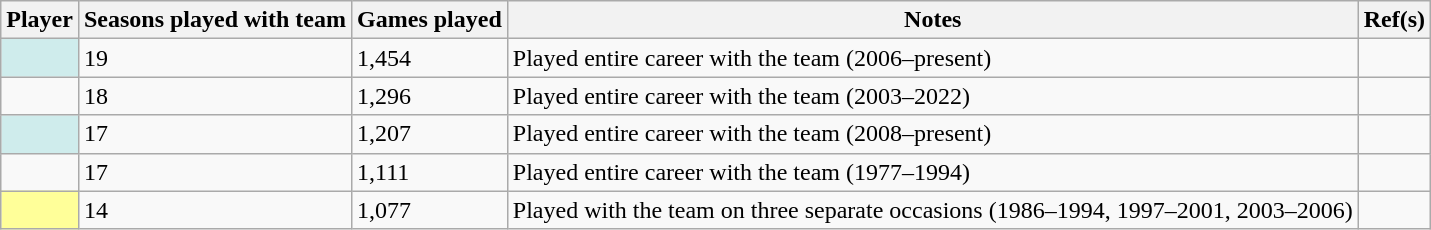<table class="wikitable sortable plainrowheaders">
<tr>
<th scope="col">Player</th>
<th scope="col">Seasons played with team</th>
<th scope="col">Games played</th>
<th scope="col">Notes</th>
<th scope="col" class="unsortable">Ref(s)</th>
</tr>
<tr>
<td style="background:#CFECEC"></td>
<td>19</td>
<td>1,454</td>
<td>Played entire career with the team (2006–present)</td>
<td></td>
</tr>
<tr>
<td></td>
<td>18</td>
<td>1,296</td>
<td>Played entire career with the team (2003–2022)</td>
<td></td>
</tr>
<tr>
<td style="background:#CFECEC"></td>
<td>17</td>
<td>1,207</td>
<td>Played entire career with the team (2008–present)</td>
<td></td>
</tr>
<tr>
<td></td>
<td>17</td>
<td>1,111</td>
<td>Played entire career with the team (1977–1994)</td>
<td></td>
</tr>
<tr>
<td style="background:#FFFF99"></td>
<td>14</td>
<td>1,077</td>
<td>Played with the team on three separate occasions (1986–1994, 1997–2001, 2003–2006)</td>
<td></td>
</tr>
</table>
